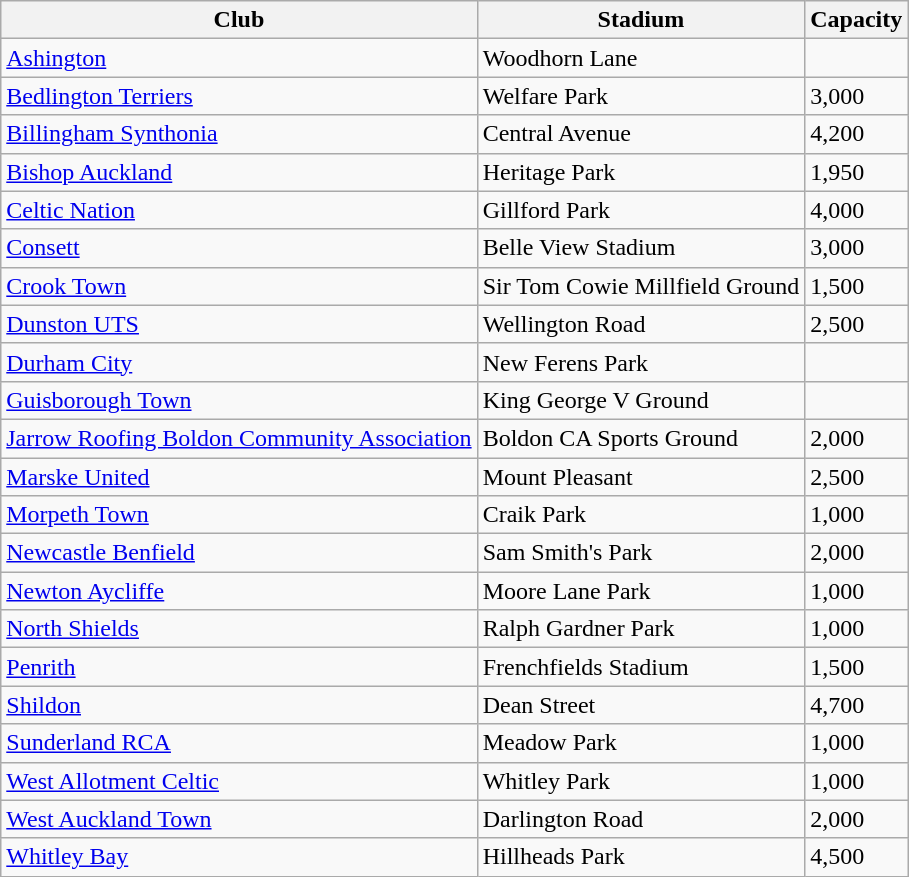<table class="wikitable sortable">
<tr>
<th>Club</th>
<th>Stadium</th>
<th>Capacity</th>
</tr>
<tr>
<td><a href='#'>Ashington</a></td>
<td>Woodhorn Lane</td>
<td></td>
</tr>
<tr>
<td><a href='#'>Bedlington Terriers</a></td>
<td>Welfare Park</td>
<td>3,000</td>
</tr>
<tr>
<td><a href='#'>Billingham Synthonia</a></td>
<td>Central Avenue</td>
<td>4,200</td>
</tr>
<tr>
<td><a href='#'>Bishop Auckland</a></td>
<td>Heritage Park</td>
<td>1,950</td>
</tr>
<tr>
<td><a href='#'>Celtic Nation</a></td>
<td>Gillford Park</td>
<td>4,000</td>
</tr>
<tr>
<td><a href='#'>Consett</a></td>
<td>Belle View Stadium</td>
<td>3,000 </td>
</tr>
<tr>
<td><a href='#'>Crook Town</a></td>
<td>Sir Tom Cowie Millfield Ground</td>
<td>1,500</td>
</tr>
<tr>
<td><a href='#'>Dunston UTS</a></td>
<td>Wellington Road</td>
<td>2,500</td>
</tr>
<tr>
<td><a href='#'>Durham City</a></td>
<td>New Ferens Park</td>
<td></td>
</tr>
<tr>
<td><a href='#'>Guisborough Town</a></td>
<td>King George V Ground</td>
<td></td>
</tr>
<tr>
<td><a href='#'>Jarrow Roofing Boldon Community Association</a></td>
<td>Boldon CA Sports Ground</td>
<td>2,000</td>
</tr>
<tr>
<td><a href='#'>Marske United</a></td>
<td>Mount Pleasant</td>
<td>2,500</td>
</tr>
<tr>
<td><a href='#'>Morpeth Town</a></td>
<td>Craik Park</td>
<td>1,000</td>
</tr>
<tr>
<td><a href='#'>Newcastle Benfield</a></td>
<td>Sam Smith's Park</td>
<td>2,000</td>
</tr>
<tr>
<td><a href='#'>Newton Aycliffe</a></td>
<td>Moore Lane Park</td>
<td>1,000</td>
</tr>
<tr>
<td><a href='#'>North Shields</a></td>
<td>Ralph Gardner Park</td>
<td>1,000</td>
</tr>
<tr>
<td><a href='#'>Penrith</a></td>
<td>Frenchfields Stadium</td>
<td>1,500</td>
</tr>
<tr>
<td><a href='#'>Shildon</a></td>
<td>Dean Street</td>
<td>4,700</td>
</tr>
<tr>
<td><a href='#'>Sunderland RCA</a></td>
<td>Meadow Park</td>
<td>1,000</td>
</tr>
<tr>
<td><a href='#'>West Allotment Celtic</a></td>
<td>Whitley Park</td>
<td>1,000</td>
</tr>
<tr>
<td><a href='#'>West Auckland Town</a></td>
<td>Darlington Road</td>
<td>2,000</td>
</tr>
<tr>
<td><a href='#'>Whitley Bay</a></td>
<td>Hillheads Park</td>
<td>4,500</td>
</tr>
</table>
